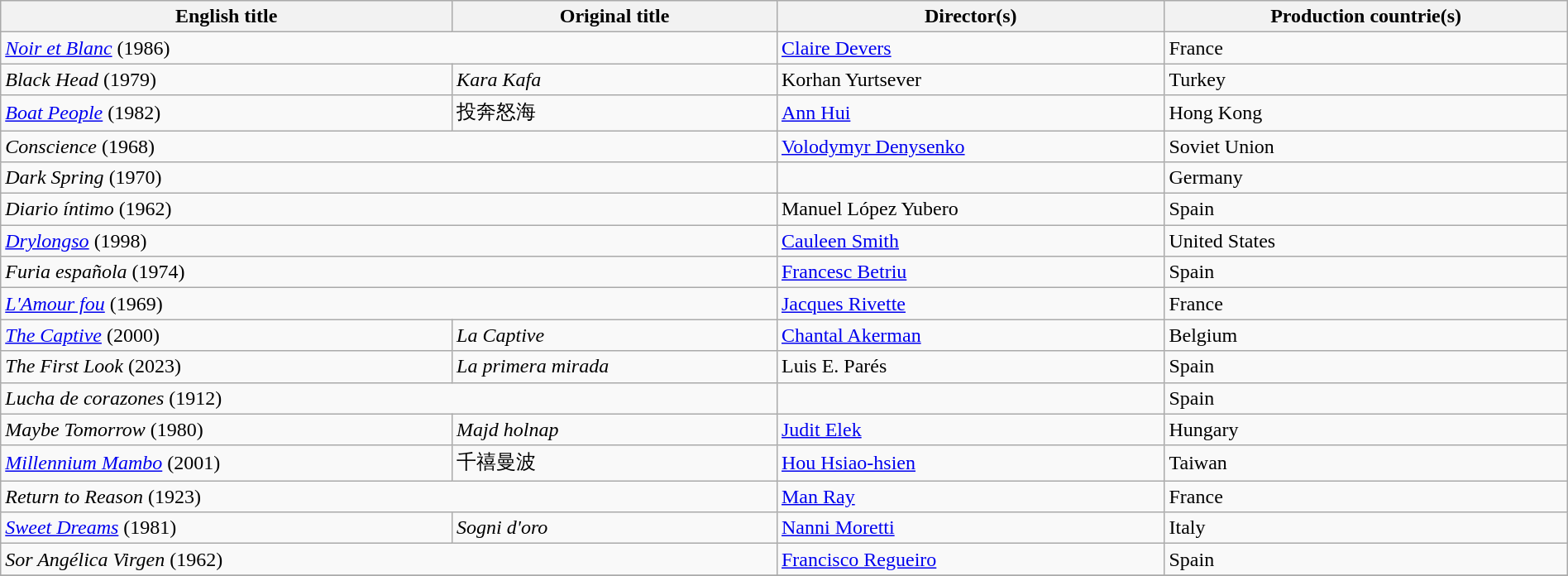<table class="sortable wikitable" style="width:100%; margin-bottom:4px" cellpadding="5">
<tr>
<th scope="col">English title</th>
<th scope="col">Original title</th>
<th scope="col">Director(s)</th>
<th scope="col">Production countrie(s)</th>
</tr>
<tr>
<td colspan="2"><em><a href='#'>Noir et Blanc</a></em> (1986)</td>
<td><a href='#'>Claire Devers</a></td>
<td>France</td>
</tr>
<tr>
<td><em>Black Head</em> (1979)</td>
<td><em>Kara Kafa</em></td>
<td>Korhan Yurtsever</td>
<td>Turkey</td>
</tr>
<tr>
<td><em><a href='#'>Boat People</a></em> (1982)</td>
<td>投奔怒海</td>
<td><a href='#'>Ann Hui</a></td>
<td>Hong Kong</td>
</tr>
<tr>
<td colspan="2"><em>Conscience</em> (1968)</td>
<td><a href='#'>Volodymyr Denysenko</a></td>
<td>Soviet Union</td>
</tr>
<tr>
<td colspan="2"><em>Dark Spring</em> (1970)</td>
<td></td>
<td>Germany</td>
</tr>
<tr>
<td colspan="2"><em>Diario íntimo</em> (1962)</td>
<td>Manuel López Yubero</td>
<td>Spain</td>
</tr>
<tr>
<td colspan="2"><em><a href='#'>Drylongso</a></em> (1998)</td>
<td><a href='#'>Cauleen Smith</a></td>
<td>United States</td>
</tr>
<tr>
<td colspan="2"><em>Furia española</em> (1974)</td>
<td><a href='#'>Francesc Betriu</a></td>
<td>Spain</td>
</tr>
<tr>
<td colspan="2"><em><a href='#'>L'Amour fou</a></em> (1969)</td>
<td><a href='#'>Jacques Rivette</a></td>
<td>France</td>
</tr>
<tr>
<td><em><a href='#'>The Captive</a></em> (2000)</td>
<td><em>La Captive</em></td>
<td><a href='#'>Chantal Akerman</a></td>
<td>Belgium</td>
</tr>
<tr>
<td><em>The First Look</em> (2023)</td>
<td><em>La primera mirada</em></td>
<td>Luis E. Parés</td>
<td>Spain</td>
</tr>
<tr>
<td colspan="2"><em>Lucha de corazones</em> (1912)</td>
<td></td>
<td>Spain</td>
</tr>
<tr>
<td><em>Maybe Tomorrow</em> (1980)</td>
<td><em>Majd holnap</em></td>
<td><a href='#'>Judit Elek</a></td>
<td>Hungary</td>
</tr>
<tr>
<td><em><a href='#'>Millennium Mambo</a></em> (2001)</td>
<td>千禧曼波</td>
<td><a href='#'>Hou Hsiao-hsien</a></td>
<td>Taiwan</td>
</tr>
<tr>
<td colspan="2"><em>Return to Reason</em> (1923)</td>
<td><a href='#'>Man Ray</a></td>
<td>France</td>
</tr>
<tr>
<td><em><a href='#'>Sweet Dreams</a></em> (1981)</td>
<td><em>Sogni d'oro</em></td>
<td><a href='#'>Nanni Moretti</a></td>
<td>Italy</td>
</tr>
<tr>
<td colspan="2"><em>Sor Angélica Virgen</em> (1962)</td>
<td><a href='#'>Francisco Regueiro</a></td>
<td>Spain</td>
</tr>
<tr>
</tr>
</table>
